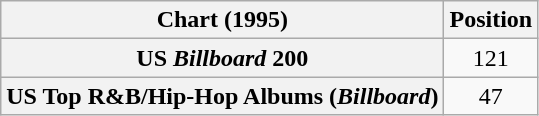<table class="wikitable sortable plainrowheaders" style="text-align:center">
<tr>
<th scope="col">Chart (1995)</th>
<th scope="col">Position</th>
</tr>
<tr>
<th scope="row">US <em>Billboard</em> 200</th>
<td>121</td>
</tr>
<tr>
<th scope="row">US Top R&B/Hip-Hop Albums (<em>Billboard</em>)</th>
<td>47</td>
</tr>
</table>
